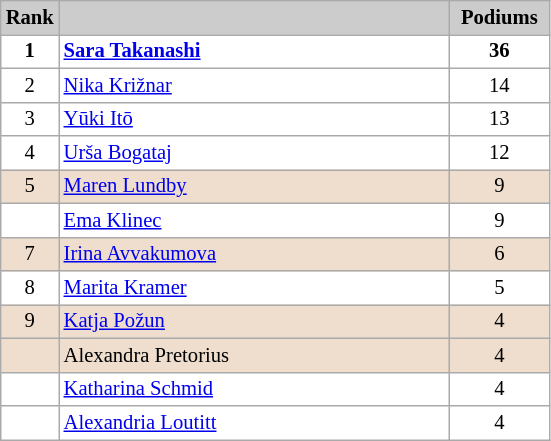<table class="wikitable plainrowheaders" style="background:#fff; font-size:86%; line-height:16px; border:grey solid 1px; border-collapse:collapse;">
<tr style="background:#ccc; text-align:center;">
<th style="background:#ccc;">Rank</th>
<th style="background:#ccc;" width="254"></th>
<th style="background:#ccc;" width="60">Podiums</th>
</tr>
<tr>
<td align=center><strong>1</strong></td>
<td> <strong><a href='#'>Sara Takanashi</a></strong></td>
<td align=center><strong>36</strong></td>
</tr>
<tr>
<td align=center>2</td>
<td> <a href='#'>Nika Križnar</a></td>
<td align=center>14</td>
</tr>
<tr>
<td align=center>3</td>
<td> <a href='#'>Yūki Itō</a></td>
<td align=center>13</td>
</tr>
<tr>
<td align=center>4</td>
<td> <a href='#'>Urša Bogataj</a></td>
<td align=center>12</td>
</tr>
<tr bgcolor=#EFDECD>
<td align=center>5</td>
<td> <a href='#'>Maren Lundby</a></td>
<td align=center>9</td>
</tr>
<tr>
<td align=center></td>
<td> <a href='#'>Ema Klinec</a></td>
<td align=center>9</td>
</tr>
<tr bgcolor=#EFDECD>
<td align=center>7</td>
<td> <a href='#'>Irina Avvakumova</a></td>
<td align=center>6</td>
</tr>
<tr>
<td align=center>8</td>
<td> <a href='#'>Marita Kramer</a></td>
<td align=center>5</td>
</tr>
<tr bgcolor=#EFDECD>
<td align=center>9</td>
<td> <a href='#'>Katja Požun</a></td>
<td align=center>4</td>
</tr>
<tr bgcolor=#EFDECD>
<td align=center></td>
<td> Alexandra Pretorius</td>
<td align=center>4</td>
</tr>
<tr>
<td align=center></td>
<td> <a href='#'>Katharina Schmid</a></td>
<td align=center>4</td>
</tr>
<tr>
<td align=center></td>
<td> <a href='#'>Alexandria Loutitt</a></td>
<td align=center>4</td>
</tr>
</table>
